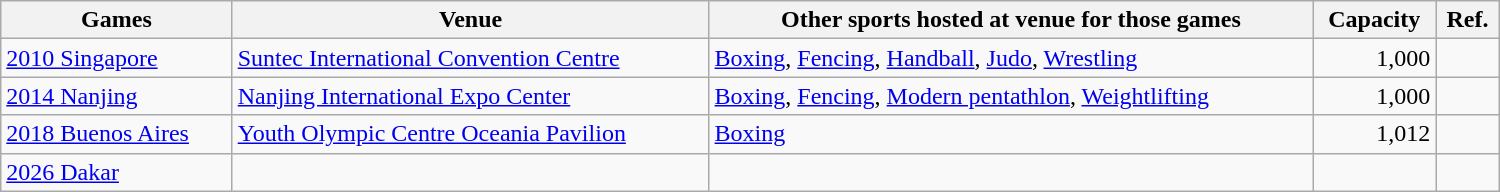<table class="wikitable sortable" width="1000px">
<tr>
<th>Games</th>
<th>Venue</th>
<th>Other sports hosted at venue for those games</th>
<th>Capacity</th>
<th>Ref.</th>
</tr>
<tr>
<td><a href='#'>2010 Singapore</a></td>
<td><a href='#'>Suntec International Convention Centre</a></td>
<td><a href='#'>Boxing</a>, <a href='#'>Fencing</a>, <a href='#'>Handball</a>, <a href='#'>Judo</a>, <a href='#'>Wrestling</a></td>
<td align="right">1,000</td>
<td align="center"></td>
</tr>
<tr>
<td><a href='#'>2014 Nanjing</a></td>
<td><a href='#'>Nanjing International Expo Center</a></td>
<td><a href='#'>Boxing</a>, <a href='#'>Fencing</a>, <a href='#'>Modern pentathlon</a>, <a href='#'>Weightlifting</a></td>
<td align="right">1,000</td>
<td align="center"></td>
</tr>
<tr>
<td><a href='#'>2018 Buenos Aires</a></td>
<td><a href='#'>Youth Olympic Centre Oceania Pavilion</a></td>
<td><a href='#'>Boxing</a></td>
<td align="right">1,012</td>
<td align="center"></td>
</tr>
<tr>
<td><a href='#'>2026 Dakar</a></td>
<td></td>
<td></td>
<td align="right"></td>
<td align="center"></td>
</tr>
</table>
